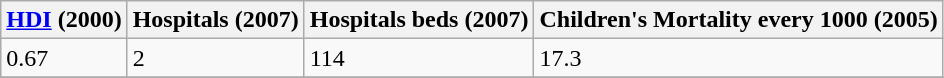<table class="wikitable" border="1">
<tr>
<th><a href='#'>HDI</a> (2000)</th>
<th>Hospitals (2007)</th>
<th>Hospitals beds (2007)</th>
<th>Children's Mortality every 1000 (2005)</th>
</tr>
<tr>
<td>0.67</td>
<td>2</td>
<td>114</td>
<td>17.3</td>
</tr>
<tr>
</tr>
</table>
